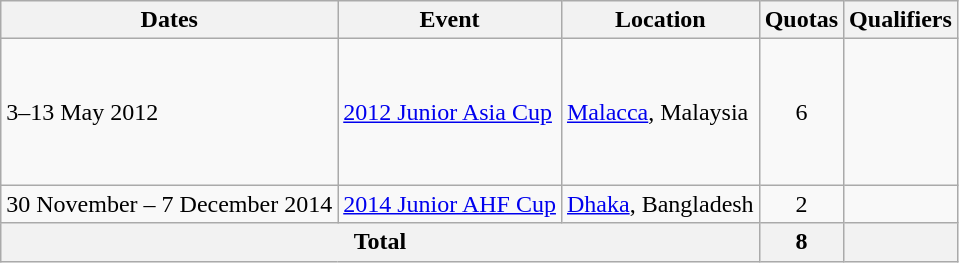<table class="wikitable">
<tr>
<th>Dates</th>
<th>Event</th>
<th>Location</th>
<th>Quotas</th>
<th>Qualifiers</th>
</tr>
<tr>
<td>3–13 May 2012</td>
<td><a href='#'>2012 Junior Asia Cup</a></td>
<td><a href='#'>Malacca</a>, Malaysia</td>
<td align=center>6</td>
<td><br><br><br><br><br></td>
</tr>
<tr>
<td>30 November – 7 December 2014</td>
<td><a href='#'>2014 Junior AHF Cup</a></td>
<td><a href='#'>Dhaka</a>, Bangladesh</td>
<td align=center>2</td>
<td><br></td>
</tr>
<tr>
<th colspan=3>Total</th>
<th>8</th>
<th></th>
</tr>
</table>
